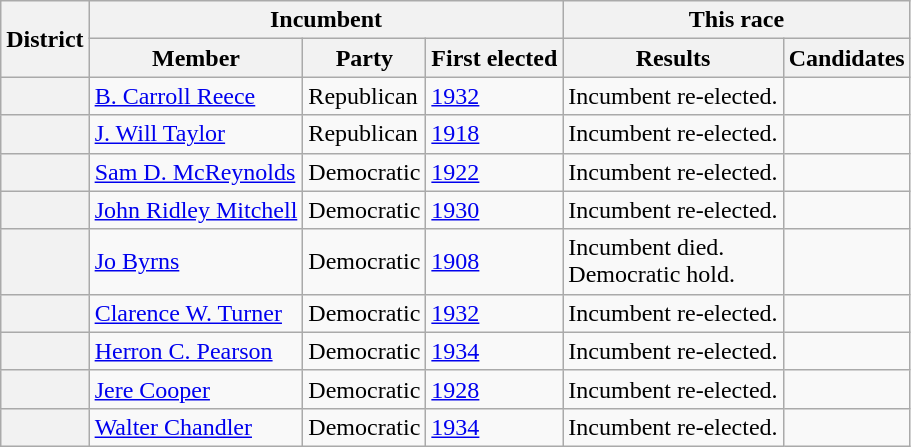<table class=wikitable>
<tr>
<th rowspan=2>District</th>
<th colspan=3>Incumbent</th>
<th colspan=2>This race</th>
</tr>
<tr>
<th>Member</th>
<th>Party</th>
<th>First elected</th>
<th>Results</th>
<th>Candidates</th>
</tr>
<tr>
<th></th>
<td><a href='#'>B. Carroll Reece</a></td>
<td>Republican</td>
<td><a href='#'>1932</a></td>
<td>Incumbent re-elected.</td>
<td nowrap></td>
</tr>
<tr>
<th></th>
<td><a href='#'>J. Will Taylor</a></td>
<td>Republican</td>
<td><a href='#'>1918</a></td>
<td>Incumbent re-elected.</td>
<td nowrap></td>
</tr>
<tr>
<th></th>
<td><a href='#'>Sam D. McReynolds</a></td>
<td>Democratic</td>
<td><a href='#'>1922</a></td>
<td>Incumbent re-elected.</td>
<td nowrap></td>
</tr>
<tr>
<th></th>
<td><a href='#'>John Ridley Mitchell</a></td>
<td>Democratic</td>
<td><a href='#'>1930</a></td>
<td>Incumbent re-elected.</td>
<td nowrap></td>
</tr>
<tr>
<th></th>
<td><a href='#'>Jo Byrns</a></td>
<td>Democratic</td>
<td><a href='#'>1908</a></td>
<td>Incumbent died.<br>Democratic hold.</td>
<td nowrap></td>
</tr>
<tr>
<th></th>
<td><a href='#'>Clarence W. Turner</a></td>
<td>Democratic</td>
<td><a href='#'>1932</a></td>
<td>Incumbent re-elected.</td>
<td nowrap></td>
</tr>
<tr>
<th></th>
<td><a href='#'>Herron C. Pearson</a></td>
<td>Democratic</td>
<td><a href='#'>1934</a></td>
<td>Incumbent re-elected.</td>
<td nowrap></td>
</tr>
<tr>
<th></th>
<td><a href='#'>Jere Cooper</a></td>
<td>Democratic</td>
<td><a href='#'>1928</a></td>
<td>Incumbent re-elected.</td>
<td nowrap></td>
</tr>
<tr>
<th></th>
<td><a href='#'>Walter Chandler</a></td>
<td>Democratic</td>
<td><a href='#'>1934</a></td>
<td>Incumbent re-elected.</td>
<td nowrap></td>
</tr>
</table>
